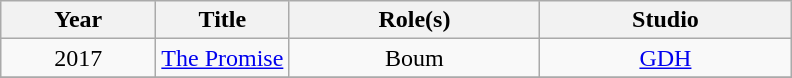<table class="wikitable sortable plainrowheaders" style="text-align: center;">
<tr>
<th rowspan="2" scope="col" style="width: 6em;">Year</th>
<th rowspan="2" scope="col">Title</th>
<th rowspan="2" scope="col" style="width: 10em;">Role(s)</th>
<th rowspan="2" scope="col" style="width: 10em;">Studio</th>
</tr>
<tr>
</tr>
<tr>
<td>2017</td>
<td><a href='#'>The Promise</a></td>
<td>Boum</td>
<td><a href='#'>GDH</a></td>
</tr>
<tr>
</tr>
</table>
